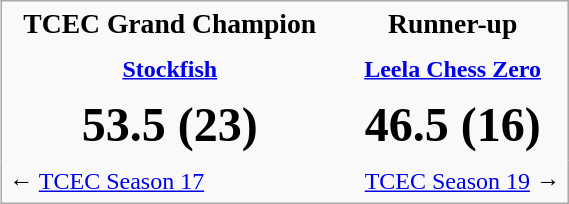<table class="infobox" cellpadding="5" cellspacing="0" style="width:30%;  border-collapse:collapse; text-align:center;">
<tr>
<td style="text-align:center; font-size:115%"><strong>TCEC Grand Champion</strong></td>
<td style="text-align:center; font-size:115%"><strong>Runner-up</strong></td>
</tr>
<tr>
<td style="text-align:center"><strong><a href='#'>Stockfish</a></strong></td>
<td style="text-align:center"><strong><a href='#'>Leela Chess Zero</a></strong></td>
</tr>
<tr>
<td style="text-align:center; font-size:200%"><strong>53.5 (23)</strong></td>
<td style="text-align:center; font-size:200%"><strong>46.5 (16)</strong></td>
</tr>
<tr>
<td style="text-align:left">← <a href='#'>TCEC Season 17</a></td>
<td style="text-align:right"><a href='#'>TCEC Season 19</a> →</td>
</tr>
</table>
